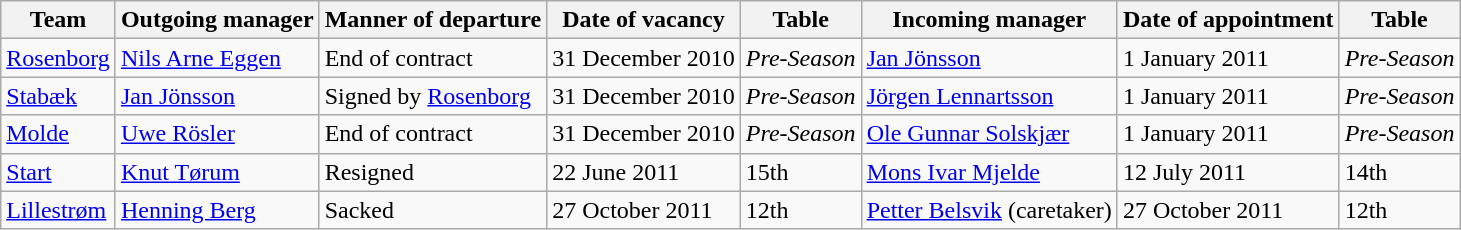<table class="wikitable">
<tr>
<th>Team</th>
<th>Outgoing manager</th>
<th>Manner of departure</th>
<th>Date of vacancy</th>
<th>Table</th>
<th>Incoming manager</th>
<th>Date of appointment</th>
<th>Table</th>
</tr>
<tr>
<td><a href='#'>Rosenborg</a></td>
<td> <a href='#'>Nils Arne Eggen</a></td>
<td>End of contract</td>
<td>31 December 2010</td>
<td><em>Pre-Season</em></td>
<td> <a href='#'>Jan Jönsson</a></td>
<td>1 January 2011</td>
<td><em>Pre-Season</em></td>
</tr>
<tr>
<td><a href='#'>Stabæk</a></td>
<td> <a href='#'>Jan Jönsson</a></td>
<td>Signed by <a href='#'>Rosenborg</a></td>
<td>31 December 2010</td>
<td><em>Pre-Season</em></td>
<td> <a href='#'>Jörgen Lennartsson</a></td>
<td>1 January 2011</td>
<td><em>Pre-Season</em></td>
</tr>
<tr>
<td><a href='#'>Molde</a></td>
<td> <a href='#'>Uwe Rösler</a></td>
<td>End of contract</td>
<td>31 December 2010</td>
<td><em>Pre-Season</em></td>
<td> <a href='#'>Ole Gunnar Solskjær</a></td>
<td>1 January 2011</td>
<td><em>Pre-Season</em></td>
</tr>
<tr>
<td><a href='#'>Start</a></td>
<td> <a href='#'>Knut Tørum</a></td>
<td>Resigned</td>
<td>22 June 2011</td>
<td>15th</td>
<td> <a href='#'>Mons Ivar Mjelde</a></td>
<td>12 July 2011</td>
<td>14th</td>
</tr>
<tr>
<td><a href='#'>Lillestrøm</a></td>
<td> <a href='#'>Henning Berg</a></td>
<td>Sacked</td>
<td>27 October 2011</td>
<td>12th</td>
<td> <a href='#'>Petter Belsvik</a> (caretaker)</td>
<td>27 October 2011</td>
<td>12th</td>
</tr>
</table>
